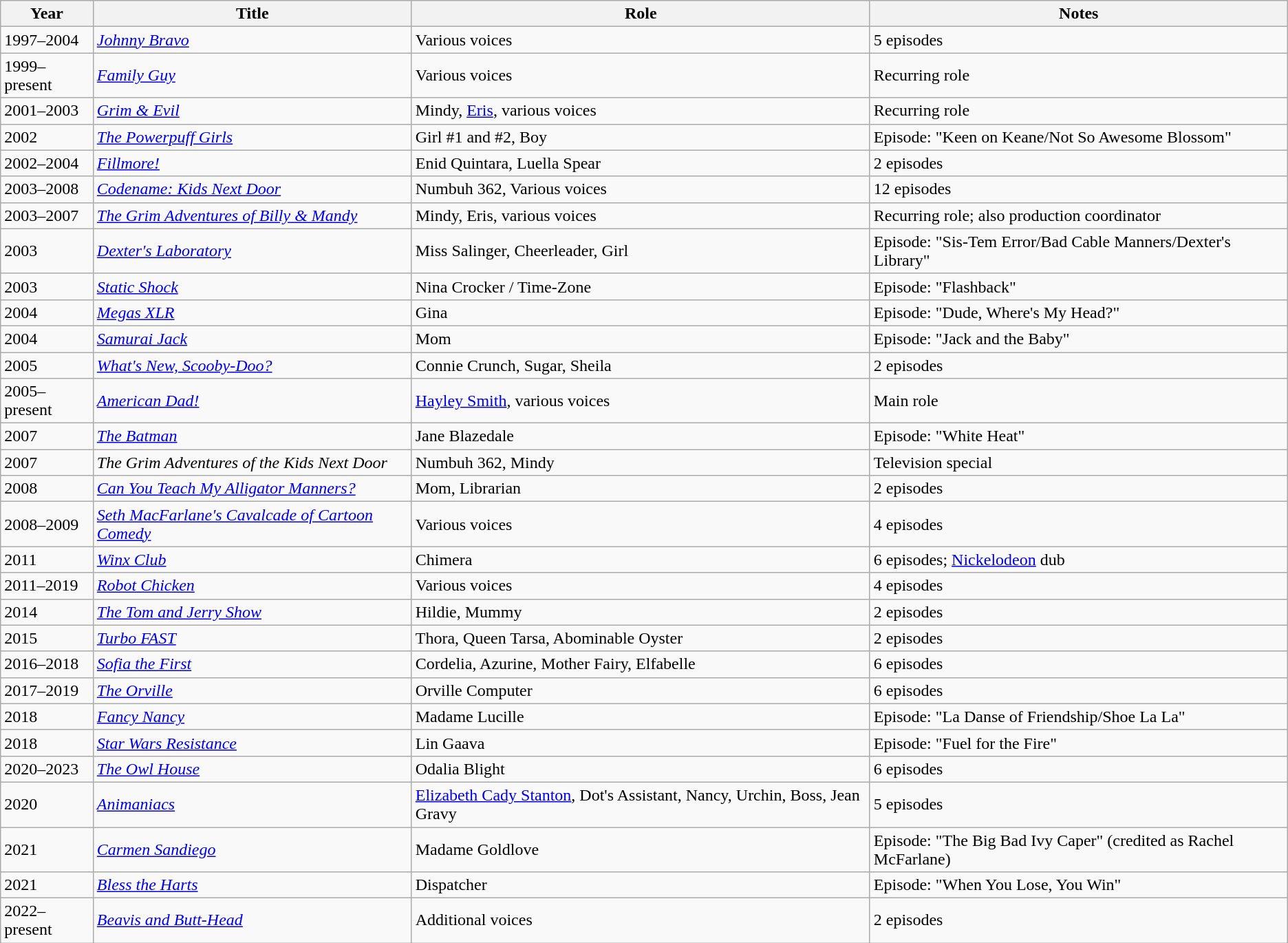<table class="wikitable sortable">
<tr>
<th>Year</th>
<th>Title</th>
<th>Role</th>
<th>Notes</th>
</tr>
<tr>
<td>1997–2004</td>
<td><em><a href='#'>Johnny Bravo</a></em></td>
<td>Various voices</td>
<td>5 episodes</td>
</tr>
<tr>
<td>1999–present</td>
<td><em><a href='#'>Family Guy</a></em></td>
<td>Various voices</td>
<td>Recurring role</td>
</tr>
<tr>
<td>2001–2003</td>
<td><em><a href='#'>Grim & Evil</a></em></td>
<td>Mindy, <a href='#'>Eris</a>, various voices</td>
<td>Recurring role</td>
</tr>
<tr>
<td>2002</td>
<td><em><a href='#'>The Powerpuff Girls</a></em></td>
<td>Girl #1 and #2, Boy</td>
<td>Episode: "Keen on Keane/Not So Awesome Blossom"</td>
</tr>
<tr>
<td>2002–2004</td>
<td><em><a href='#'>Fillmore!</a></em></td>
<td>Enid Quintara, Luella Spear</td>
<td>2 episodes</td>
</tr>
<tr>
<td>2003–2008</td>
<td><em><a href='#'>Codename: Kids Next Door</a></em></td>
<td>Numbuh 362, Various voices</td>
<td>12 episodes</td>
</tr>
<tr>
<td>2003–2007</td>
<td><em><a href='#'>The Grim Adventures of Billy & Mandy</a></em></td>
<td>Mindy, Eris, various voices</td>
<td>Recurring role; also production coordinator</td>
</tr>
<tr>
<td>2003</td>
<td><em><a href='#'>Dexter's Laboratory</a></em></td>
<td>Miss Salinger, Cheerleader, Girl</td>
<td>Episode: "Sis-Tem Error/Bad Cable Manners/Dexter's Library"</td>
</tr>
<tr>
<td>2003</td>
<td><em><a href='#'>Static Shock</a></em></td>
<td>Nina Crocker / Time-Zone</td>
<td>Episode: "Flashback"</td>
</tr>
<tr>
<td>2004</td>
<td><em><a href='#'>Megas XLR</a></em></td>
<td>Gina</td>
<td>Episode: "Dude, Where's My Head?"</td>
</tr>
<tr>
<td>2004</td>
<td><em><a href='#'>Samurai Jack</a></em></td>
<td>Mom</td>
<td>Episode: "Jack and the Baby"</td>
</tr>
<tr>
<td>2005</td>
<td><em><a href='#'>What's New, Scooby-Doo?</a></em></td>
<td>Connie Crunch, Sugar, Sheila</td>
<td>2 episodes</td>
</tr>
<tr>
<td>2005–present</td>
<td><em><a href='#'>American Dad!</a></em></td>
<td><a href='#'>Hayley Smith</a>, various voices</td>
<td>Main role</td>
</tr>
<tr>
<td>2007</td>
<td><em><a href='#'>The Batman</a></em></td>
<td>Jane Blazedale</td>
<td>Episode: "White Heat"</td>
</tr>
<tr>
<td>2007</td>
<td><em>The Grim Adventures of the Kids Next Door</em></td>
<td>Numbuh 362, Mindy</td>
<td>Television special</td>
</tr>
<tr>
<td>2008</td>
<td><em><a href='#'>Can You Teach My Alligator Manners?</a></em></td>
<td>Mom, Librarian</td>
<td>2 episodes</td>
</tr>
<tr>
<td>2008–2009</td>
<td><em><a href='#'>Seth MacFarlane's Cavalcade of Cartoon Comedy</a></em></td>
<td>Various voices</td>
<td>4 episodes</td>
</tr>
<tr>
<td>2011</td>
<td><em><a href='#'>Winx Club</a></em></td>
<td>Chimera</td>
<td>6 episodes; <a href='#'>Nickelodeon</a> dub</td>
</tr>
<tr>
<td>2011–2019</td>
<td><em><a href='#'>Robot Chicken</a></em></td>
<td>Various voices</td>
<td>4 episodes</td>
</tr>
<tr>
<td>2014</td>
<td><em><a href='#'>The Tom and Jerry Show</a></em></td>
<td>Hildie, Mummy</td>
<td>2 episodes</td>
</tr>
<tr>
<td>2015</td>
<td><em><a href='#'>Turbo FAST</a></em></td>
<td>Thora, Queen Tarsa, Abominable Oyster</td>
<td>2 episodes</td>
</tr>
<tr>
<td>2016–2018</td>
<td><em><a href='#'>Sofia the First</a></em></td>
<td>Cordelia, Azurine, Mother Fairy, Elfabelle</td>
<td>6 episodes</td>
</tr>
<tr>
<td>2017–2019</td>
<td><em><a href='#'>The Orville</a></em></td>
<td>Orville Computer</td>
<td>6 episodes</td>
</tr>
<tr>
<td>2018</td>
<td><em><a href='#'>Fancy Nancy</a></em></td>
<td>Madame Lucille</td>
<td>Episode: "La Danse of Friendship/Shoe La La"</td>
</tr>
<tr>
<td>2018</td>
<td><em><a href='#'>Star Wars Resistance</a></em></td>
<td>Lin Gaava</td>
<td>Episode: "Fuel for the Fire"</td>
</tr>
<tr>
<td>2020–2023</td>
<td><em><a href='#'>The Owl House</a></em></td>
<td>Odalia Blight</td>
<td>6 episodes</td>
</tr>
<tr>
<td>2020</td>
<td><em><a href='#'>Animaniacs</a></em></td>
<td><a href='#'>Elizabeth Cady Stanton</a>, Dot's Assistant, Nancy, Urchin, Boss, Jean Gravy</td>
<td>5 episodes</td>
</tr>
<tr>
<td>2021</td>
<td><em><a href='#'>Carmen Sandiego</a></em></td>
<td>Madame Goldlove</td>
<td>Episode: "The Big Bad Ivy Caper" (credited as Rachel McFarlane)</td>
</tr>
<tr>
<td>2021</td>
<td><em><a href='#'>Bless the Harts</a></em></td>
<td>Dispatcher</td>
<td>Episode: "When You Lose, You Win"</td>
</tr>
<tr>
<td>2022–present</td>
<td><em><a href='#'>Beavis and Butt-Head</a></em></td>
<td>Additional voices</td>
<td>2 episodes</td>
</tr>
</table>
